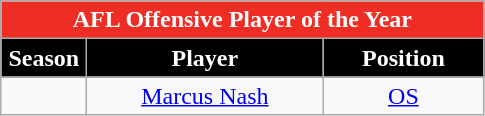<table class="wikitable sortable" style="text-align:center">
<tr>
<td colspan="4" style="background:#EE2D24; color:white;"><strong>AFL Offensive Player of the Year</strong></td>
</tr>
<tr>
<th style="width:50px; background:#000; color:white;">Season</th>
<th style="width:150px; background:#000; color:white;">Player</th>
<th style="width:100px; background:#000; color:white;">Position</th>
</tr>
<tr>
<td></td>
<td><a href='#'>Marcus Nash</a></td>
<td><a href='#'>OS</a></td>
</tr>
</table>
